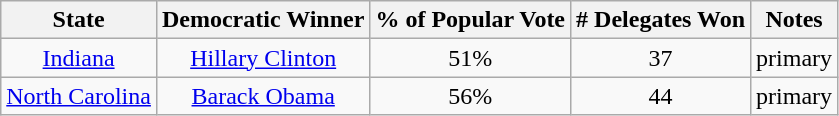<table class="wikitable sortable" style="text-align:center">
<tr>
<th>State</th>
<th>Democratic Winner</th>
<th>% of Popular Vote</th>
<th># Delegates Won</th>
<th>Notes</th>
</tr>
<tr>
<td><a href='#'>Indiana</a></td>
<td><a href='#'>Hillary Clinton</a></td>
<td>51%</td>
<td>37</td>
<td>primary</td>
</tr>
<tr>
<td><a href='#'>North Carolina</a></td>
<td><a href='#'>Barack Obama</a></td>
<td>56%</td>
<td>44</td>
<td>primary</td>
</tr>
</table>
